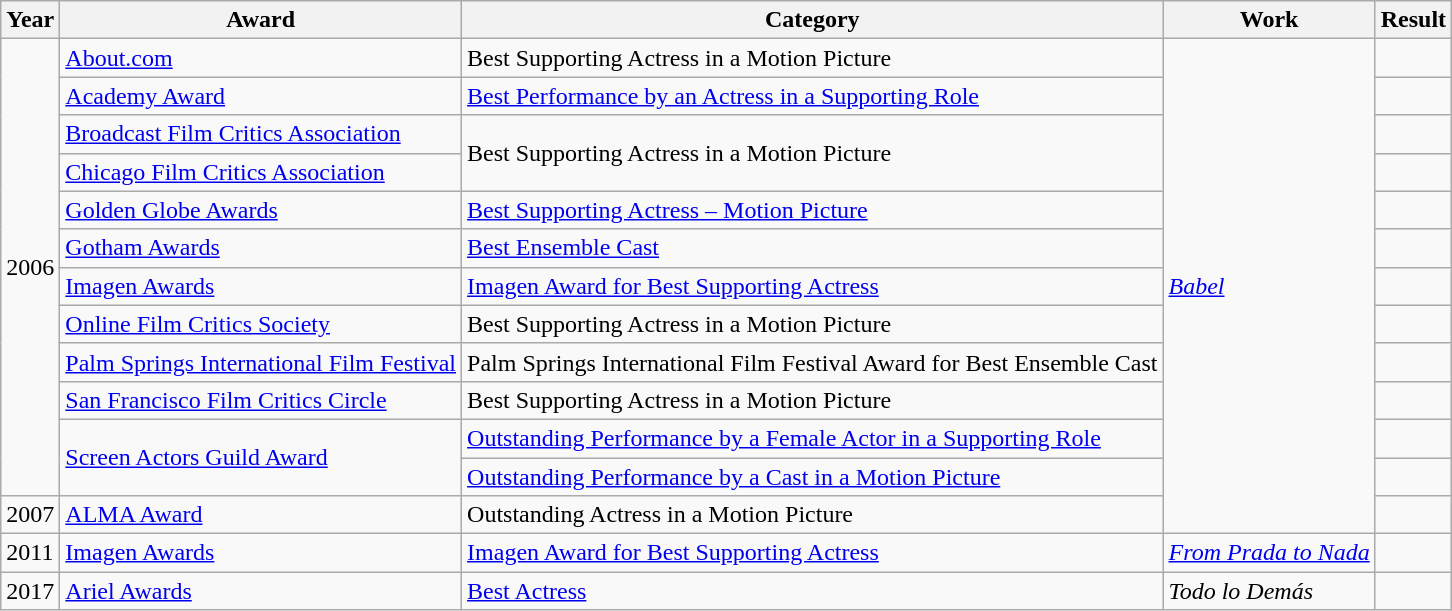<table class="wikitable sortable">
<tr>
<th>Year</th>
<th>Award</th>
<th>Category</th>
<th>Work</th>
<th>Result</th>
</tr>
<tr>
<td rowspan="12">2006</td>
<td><a href='#'>About.com</a></td>
<td>Best Supporting Actress in a Motion Picture</td>
<td rowspan="13"><em><a href='#'>Babel</a></em></td>
<td></td>
</tr>
<tr>
<td><a href='#'>Academy Award</a></td>
<td><a href='#'>Best Performance by an Actress in a Supporting Role</a></td>
<td></td>
</tr>
<tr>
<td><a href='#'>Broadcast Film Critics Association</a></td>
<td rowspan="2">Best Supporting Actress in a Motion Picture</td>
<td></td>
</tr>
<tr>
<td><a href='#'>Chicago Film Critics Association</a></td>
<td></td>
</tr>
<tr>
<td><a href='#'>Golden Globe Awards</a></td>
<td><a href='#'>Best Supporting Actress – Motion Picture</a></td>
<td></td>
</tr>
<tr>
<td><a href='#'>Gotham Awards</a></td>
<td><a href='#'>Best Ensemble Cast</a></td>
<td></td>
</tr>
<tr>
<td><a href='#'>Imagen Awards</a></td>
<td><a href='#'>Imagen Award for Best Supporting Actress</a></td>
<td></td>
</tr>
<tr>
<td><a href='#'>Online Film Critics Society</a></td>
<td>Best Supporting Actress in a Motion Picture</td>
<td></td>
</tr>
<tr>
<td><a href='#'>Palm Springs International Film Festival</a></td>
<td>Palm Springs International Film Festival Award for Best Ensemble Cast</td>
<td></td>
</tr>
<tr>
<td><a href='#'>San Francisco Film Critics Circle</a></td>
<td>Best Supporting Actress in a Motion Picture</td>
<td></td>
</tr>
<tr>
<td rowspan="2"><a href='#'>Screen Actors Guild Award</a></td>
<td><a href='#'>Outstanding Performance by a Female Actor in a Supporting Role</a></td>
<td></td>
</tr>
<tr>
<td><a href='#'>Outstanding Performance by a Cast in a Motion Picture</a></td>
<td></td>
</tr>
<tr>
<td>2007</td>
<td><a href='#'>ALMA Award</a></td>
<td>Outstanding Actress in a Motion Picture</td>
<td></td>
</tr>
<tr>
<td>2011</td>
<td><a href='#'>Imagen Awards</a></td>
<td><a href='#'>Imagen Award for Best Supporting Actress</a></td>
<td><em><a href='#'>From Prada to Nada</a></em></td>
<td></td>
</tr>
<tr>
<td>2017</td>
<td><a href='#'>Ariel Awards</a></td>
<td><a href='#'>Best Actress</a></td>
<td><em>Todo lo Demás</em></td>
<td></td>
</tr>
</table>
